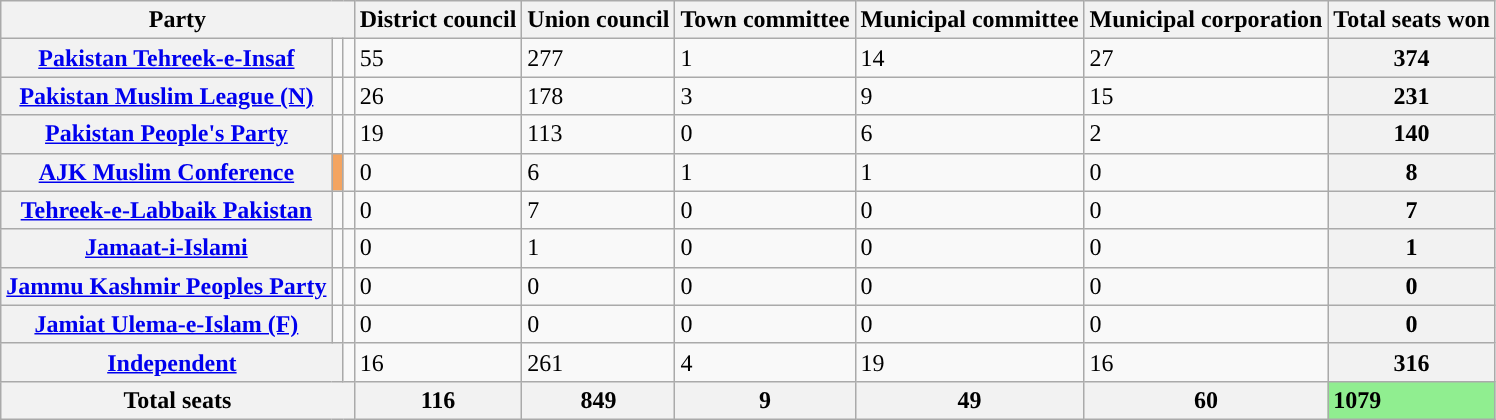<table class="wikitable">
<tr>
<th colspan="3">Party</th>
<th>District council</th>
<th>Union council</th>
<th>Town committee</th>
<th>Municipal committee</th>
<th>Municipal corporation</th>
<th>Total seats won</th>
</tr>
<tr>
<th><a href='#'>Pakistan Tehreek-e-Insaf</a></th>
<td style="background-color: "></td>
<td></td>
<td>55</td>
<td>277</td>
<td>1</td>
<td>14</td>
<td>27</td>
<th>374</th>
</tr>
<tr>
<th><a href='#'>Pakistan Muslim League (N)</a></th>
<td style="background-color: "></td>
<td></td>
<td>26</td>
<td>178</td>
<td>3</td>
<td>9</td>
<td>15</td>
<th>231</th>
</tr>
<tr>
<th><a href='#'>Pakistan People's Party</a></th>
<td style="background-color: "></td>
<td></td>
<td>19</td>
<td>113</td>
<td>0</td>
<td>6</td>
<td>2</td>
<th>140</th>
</tr>
<tr>
<th><a href='#'>AJK Muslim Conference</a></th>
<td bgcolor="#f4a460"></td>
<td></td>
<td>0</td>
<td>6</td>
<td>1</td>
<td>1</td>
<td>0</td>
<th>8</th>
</tr>
<tr>
<th><a href='#'>Tehreek-e-Labbaik Pakistan</a></th>
<td style="background-color: "></td>
<td></td>
<td>0</td>
<td>7</td>
<td>0</td>
<td>0</td>
<td>0</td>
<th>7</th>
</tr>
<tr>
<th><a href='#'>Jamaat-i-Islami</a></th>
<td style="background-color: "></td>
<td></td>
<td>0</td>
<td>1</td>
<td>0</td>
<td>0</td>
<td>0</td>
<th>1</th>
</tr>
<tr>
<th><a href='#'>Jammu Kashmir Peoples Party</a></th>
<td style="background-color: "></td>
<td></td>
<td>0</td>
<td>0</td>
<td>0</td>
<td>0</td>
<td>0</td>
<th>0</th>
</tr>
<tr>
<th><a href='#'>Jamiat Ulema-e-Islam (F)</a></th>
<td style="background-color: "></td>
<td></td>
<td>0</td>
<td>0</td>
<td>0</td>
<td>0</td>
<td>0</td>
<th>0</th>
</tr>
<tr>
<th colspan="2"><a href='#'>Independent</a></th>
<td style="background-color: "></td>
<td>16</td>
<td>261</td>
<td>4</td>
<td>19</td>
<td>16</td>
<th>316</th>
</tr>
<tr>
<th colspan="3">Total seats</th>
<th>116</th>
<th>849</th>
<th>9</th>
<th>49</th>
<th>60</th>
<td bgcolor="#90EE90"><strong>1079</strong></td>
</tr>
</table>
